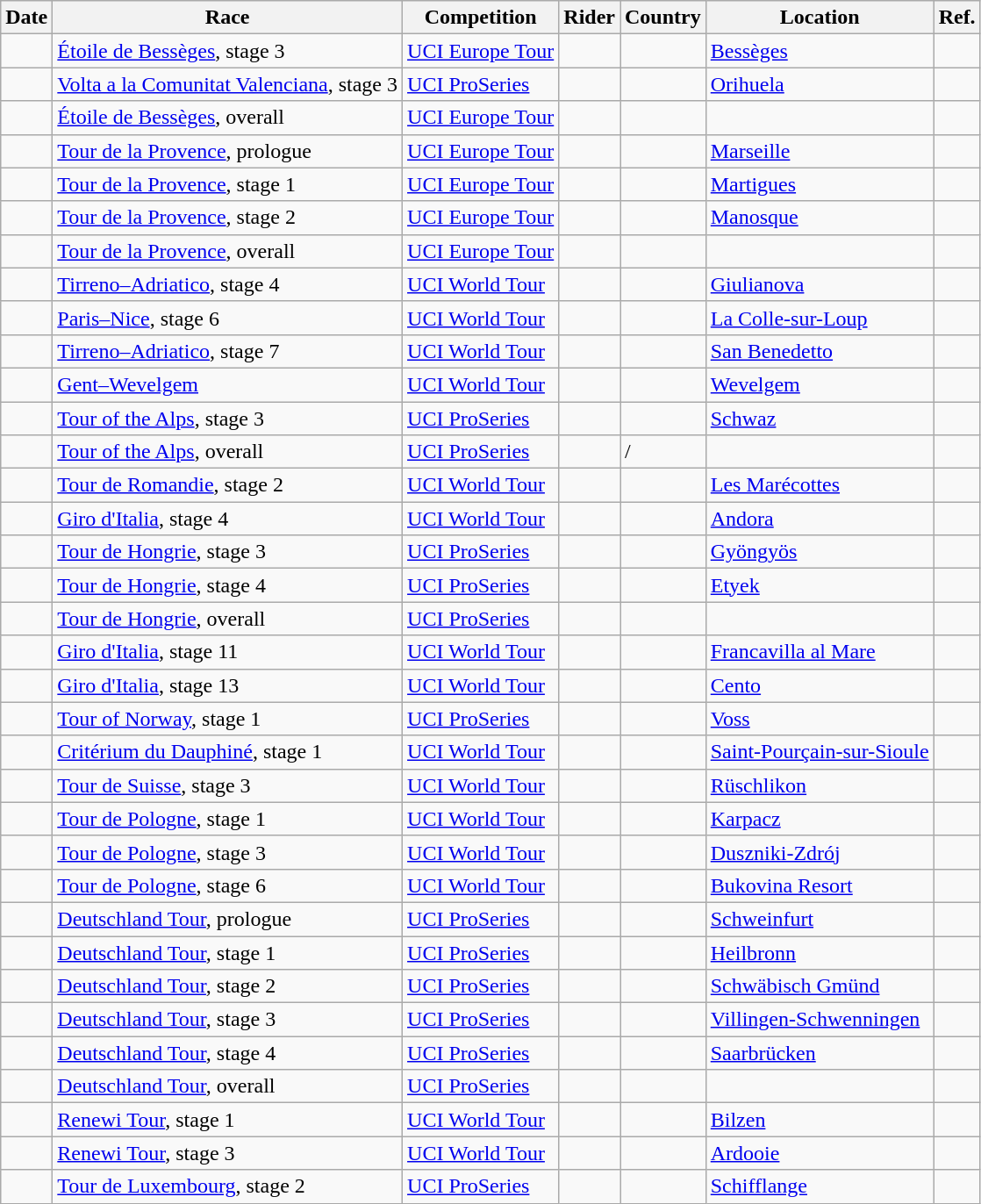<table class="wikitable sortable">
<tr>
<th>Date</th>
<th>Race</th>
<th>Competition</th>
<th>Rider</th>
<th>Country</th>
<th>Location</th>
<th class="unsortable">Ref.</th>
</tr>
<tr>
<td></td>
<td><a href='#'>Étoile de Bessèges</a>, stage 3</td>
<td><a href='#'>UCI Europe Tour</a></td>
<td></td>
<td></td>
<td><a href='#'>Bessèges</a></td>
<td align="center"></td>
</tr>
<tr>
<td></td>
<td><a href='#'>Volta a la Comunitat Valenciana</a>, stage 3</td>
<td><a href='#'>UCI ProSeries</a></td>
<td></td>
<td></td>
<td><a href='#'>Orihuela</a></td>
<td align="center"></td>
</tr>
<tr>
<td></td>
<td><a href='#'>Étoile de Bessèges</a>, overall</td>
<td><a href='#'>UCI Europe Tour</a></td>
<td></td>
<td></td>
<td></td>
<td align="center"></td>
</tr>
<tr>
<td></td>
<td><a href='#'>Tour de la Provence</a>, prologue</td>
<td><a href='#'>UCI Europe Tour</a></td>
<td></td>
<td></td>
<td><a href='#'>Marseille</a></td>
<td align="center"></td>
</tr>
<tr>
<td></td>
<td><a href='#'>Tour de la Provence</a>, stage 1</td>
<td><a href='#'>UCI Europe Tour</a></td>
<td></td>
<td></td>
<td><a href='#'>Martigues</a></td>
<td align="center"></td>
</tr>
<tr>
<td></td>
<td><a href='#'>Tour de la Provence</a>, stage 2</td>
<td><a href='#'>UCI Europe Tour</a></td>
<td></td>
<td></td>
<td><a href='#'>Manosque</a></td>
<td align="center"></td>
</tr>
<tr>
<td></td>
<td><a href='#'>Tour de la Provence</a>, overall</td>
<td><a href='#'>UCI Europe Tour</a></td>
<td></td>
<td></td>
<td></td>
<td align="center"></td>
</tr>
<tr>
<td></td>
<td><a href='#'>Tirreno–Adriatico</a>, stage 4</td>
<td><a href='#'>UCI World Tour</a></td>
<td></td>
<td></td>
<td><a href='#'>Giulianova</a></td>
<td align="center"></td>
</tr>
<tr>
<td></td>
<td><a href='#'>Paris–Nice</a>, stage 6</td>
<td><a href='#'>UCI World Tour</a></td>
<td></td>
<td></td>
<td><a href='#'>La Colle-sur-Loup</a></td>
<td align="center"></td>
</tr>
<tr>
<td></td>
<td><a href='#'>Tirreno–Adriatico</a>, stage 7</td>
<td><a href='#'>UCI World Tour</a></td>
<td></td>
<td></td>
<td><a href='#'>San Benedetto</a></td>
<td align="center"></td>
</tr>
<tr>
<td></td>
<td><a href='#'>Gent–Wevelgem</a></td>
<td><a href='#'>UCI World Tour</a></td>
<td></td>
<td></td>
<td><a href='#'>Wevelgem</a></td>
<td align="center"></td>
</tr>
<tr>
<td></td>
<td><a href='#'>Tour of the Alps</a>, stage 3</td>
<td><a href='#'>UCI ProSeries</a></td>
<td></td>
<td></td>
<td><a href='#'>Schwaz</a></td>
<td align="center"></td>
</tr>
<tr>
<td></td>
<td><a href='#'>Tour of the Alps</a>, overall</td>
<td><a href='#'>UCI ProSeries</a></td>
<td></td>
<td>/</td>
<td></td>
<td align="center"></td>
</tr>
<tr>
<td></td>
<td><a href='#'>Tour de Romandie</a>, stage 2</td>
<td><a href='#'>UCI World Tour</a></td>
<td></td>
<td></td>
<td><a href='#'>Les Marécottes</a></td>
<td align="center"></td>
</tr>
<tr>
<td></td>
<td><a href='#'>Giro d'Italia</a>, stage 4</td>
<td><a href='#'>UCI World Tour</a></td>
<td></td>
<td></td>
<td><a href='#'>Andora</a></td>
<td align="center"></td>
</tr>
<tr>
<td></td>
<td><a href='#'>Tour de Hongrie</a>, stage 3</td>
<td><a href='#'> UCI ProSeries</a></td>
<td></td>
<td></td>
<td><a href='#'>Gyöngyös</a></td>
<td align="center"></td>
</tr>
<tr>
<td></td>
<td><a href='#'>Tour de Hongrie</a>, stage 4</td>
<td><a href='#'> UCI ProSeries</a></td>
<td></td>
<td></td>
<td><a href='#'>Etyek</a></td>
<td align="center"></td>
</tr>
<tr>
<td></td>
<td><a href='#'>Tour de Hongrie</a>, overall</td>
<td><a href='#'> UCI ProSeries</a></td>
<td></td>
<td></td>
<td></td>
<td align="center"></td>
</tr>
<tr>
<td></td>
<td><a href='#'>Giro d'Italia</a>, stage 11</td>
<td><a href='#'>UCI World Tour</a></td>
<td></td>
<td></td>
<td><a href='#'>Francavilla al Mare</a></td>
<td align="center"></td>
</tr>
<tr>
<td></td>
<td><a href='#'>Giro d'Italia</a>, stage 13</td>
<td><a href='#'>UCI World Tour</a></td>
<td></td>
<td></td>
<td><a href='#'>Cento</a></td>
<td align="center"></td>
</tr>
<tr>
<td></td>
<td><a href='#'>Tour of Norway</a>, stage 1</td>
<td><a href='#'>UCI ProSeries</a></td>
<td></td>
<td></td>
<td><a href='#'>Voss</a></td>
<td align="center"></td>
</tr>
<tr>
<td></td>
<td><a href='#'>Critérium du Dauphiné</a>, stage 1</td>
<td><a href='#'>UCI World Tour</a></td>
<td></td>
<td></td>
<td><a href='#'>Saint-Pourçain-sur-Sioule</a></td>
<td align="center"></td>
</tr>
<tr>
<td></td>
<td><a href='#'>Tour de Suisse</a>, stage 3</td>
<td><a href='#'>UCI World Tour</a></td>
<td></td>
<td></td>
<td><a href='#'>Rüschlikon</a></td>
<td align="center"></td>
</tr>
<tr>
<td></td>
<td><a href='#'>Tour de Pologne</a>, stage 1</td>
<td><a href='#'>UCI World Tour</a></td>
<td></td>
<td></td>
<td><a href='#'>Karpacz</a></td>
<td align="center"></td>
</tr>
<tr>
<td></td>
<td><a href='#'>Tour de Pologne</a>, stage 3</td>
<td><a href='#'>UCI World Tour</a></td>
<td></td>
<td></td>
<td><a href='#'>Duszniki-Zdrój</a></td>
<td align="center"></td>
</tr>
<tr>
<td></td>
<td><a href='#'>Tour de Pologne</a>, stage 6</td>
<td><a href='#'>UCI World Tour</a></td>
<td></td>
<td></td>
<td><a href='#'>Bukovina Resort</a></td>
<td align="center"></td>
</tr>
<tr>
<td></td>
<td><a href='#'>Deutschland Tour</a>, prologue</td>
<td><a href='#'>UCI ProSeries</a></td>
<td></td>
<td></td>
<td><a href='#'>Schweinfurt</a></td>
<td align="center"></td>
</tr>
<tr>
<td></td>
<td><a href='#'>Deutschland Tour</a>, stage 1</td>
<td><a href='#'>UCI ProSeries</a></td>
<td></td>
<td></td>
<td><a href='#'>Heilbronn</a></td>
<td align="center"></td>
</tr>
<tr>
<td></td>
<td><a href='#'>Deutschland Tour</a>, stage 2</td>
<td><a href='#'>UCI ProSeries</a></td>
<td></td>
<td></td>
<td><a href='#'>Schwäbisch Gmünd</a></td>
<td align="center"></td>
</tr>
<tr>
<td></td>
<td><a href='#'>Deutschland Tour</a>, stage 3</td>
<td><a href='#'>UCI ProSeries</a></td>
<td></td>
<td></td>
<td><a href='#'>Villingen-Schwenningen</a></td>
<td align="center"></td>
</tr>
<tr>
<td></td>
<td><a href='#'>Deutschland Tour</a>, stage 4</td>
<td><a href='#'>UCI ProSeries</a></td>
<td></td>
<td></td>
<td><a href='#'>Saarbrücken</a></td>
<td align="center"></td>
</tr>
<tr>
<td></td>
<td><a href='#'>Deutschland Tour</a>, overall</td>
<td><a href='#'>UCI ProSeries</a></td>
<td></td>
<td></td>
<td></td>
<td align="center"></td>
</tr>
<tr>
<td></td>
<td><a href='#'>Renewi Tour</a>, stage 1</td>
<td><a href='#'>UCI World Tour</a></td>
<td></td>
<td></td>
<td><a href='#'>Bilzen</a></td>
<td align="center"></td>
</tr>
<tr>
<td></td>
<td><a href='#'>Renewi Tour</a>, stage 3</td>
<td><a href='#'>UCI World Tour</a></td>
<td></td>
<td></td>
<td><a href='#'>Ardooie</a></td>
<td align="center"></td>
</tr>
<tr>
<td></td>
<td><a href='#'>Tour de Luxembourg</a>, stage 2</td>
<td><a href='#'>UCI ProSeries</a></td>
<td></td>
<td></td>
<td><a href='#'>Schifflange</a></td>
<td align="center"></td>
</tr>
</table>
